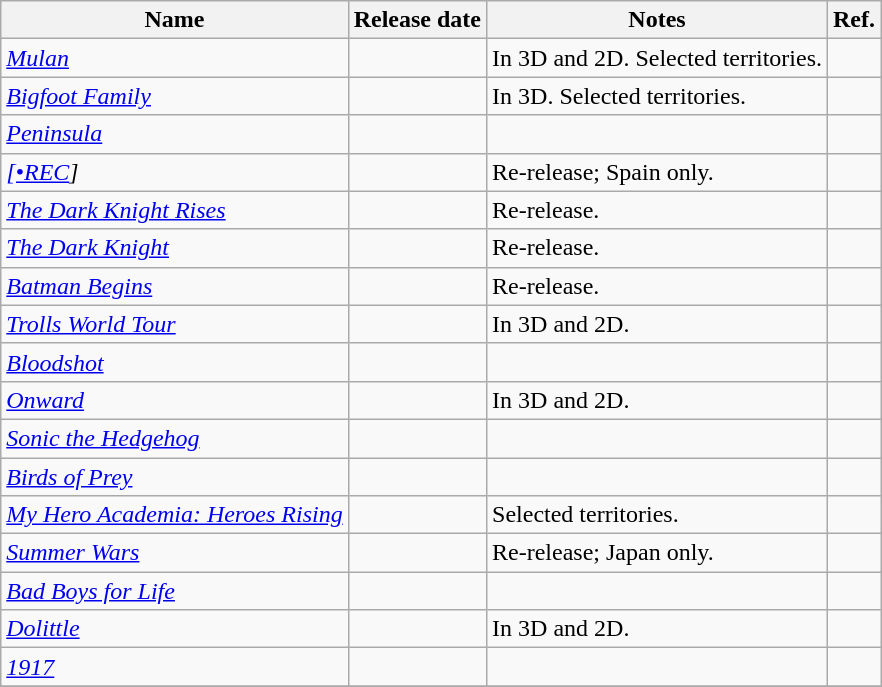<table class="wikitable sortable collapsible">
<tr>
<th scope="col">Name</th>
<th scope="col">Release date</th>
<th scope="col" class="unsortable">Notes</th>
<th scope="col" class="unsortable">Ref.</th>
</tr>
<tr>
<td><em><a href='#'>Mulan</a></em></td>
<td align=center></td>
<td>In 3D and 2D. Selected territories.</td>
<td></td>
</tr>
<tr>
<td><em><a href='#'>Bigfoot Family</a></em></td>
<td align=center></td>
<td>In 3D. Selected territories.</td>
<td></td>
</tr>
<tr>
<td><em><a href='#'>Peninsula</a></em></td>
<td align=center></td>
<td></td>
<td></td>
</tr>
<tr>
<td><em><a href='#'>[•REC</a>]</em></td>
<td align=center></td>
<td>Re-release; Spain only.</td>
<td></td>
</tr>
<tr>
<td><em><a href='#'>The Dark Knight Rises</a></em></td>
<td align=center></td>
<td>Re-release.</td>
<td></td>
</tr>
<tr>
<td><em><a href='#'>The Dark Knight</a></em></td>
<td align=center></td>
<td>Re-release.</td>
<td></td>
</tr>
<tr>
<td><em><a href='#'>Batman Begins</a></em></td>
<td align=center></td>
<td>Re-release.</td>
<td></td>
</tr>
<tr>
<td><em><a href='#'>Trolls World Tour</a></em></td>
<td align=center></td>
<td>In 3D and 2D.</td>
<td></td>
</tr>
<tr>
<td><em><a href='#'>Bloodshot</a></em></td>
<td align=center></td>
<td></td>
<td></td>
</tr>
<tr>
<td><em><a href='#'>Onward</a></em></td>
<td align=center></td>
<td>In 3D and 2D.</td>
<td></td>
</tr>
<tr>
<td><em><a href='#'>Sonic the Hedgehog</a></em></td>
<td align=center></td>
<td></td>
<td></td>
</tr>
<tr>
<td><em><a href='#'>Birds of Prey</a></em></td>
<td align=center></td>
<td></td>
<td></td>
</tr>
<tr>
<td><em><a href='#'>My Hero Academia: Heroes Rising</a></em></td>
<td align=center></td>
<td>Selected territories.</td>
<td></td>
</tr>
<tr>
<td><em><a href='#'>Summer Wars</a></em></td>
<td align=center></td>
<td>Re-release; Japan only.</td>
<td></td>
</tr>
<tr>
<td><em><a href='#'>Bad Boys for Life</a></em></td>
<td align=center></td>
<td></td>
<td></td>
</tr>
<tr>
<td><em><a href='#'>Dolittle</a></em></td>
<td align=center></td>
<td>In 3D and 2D.</td>
<td></td>
</tr>
<tr>
<td><em><a href='#'>1917</a></em></td>
<td align=center></td>
<td></td>
<td></td>
</tr>
<tr>
</tr>
</table>
